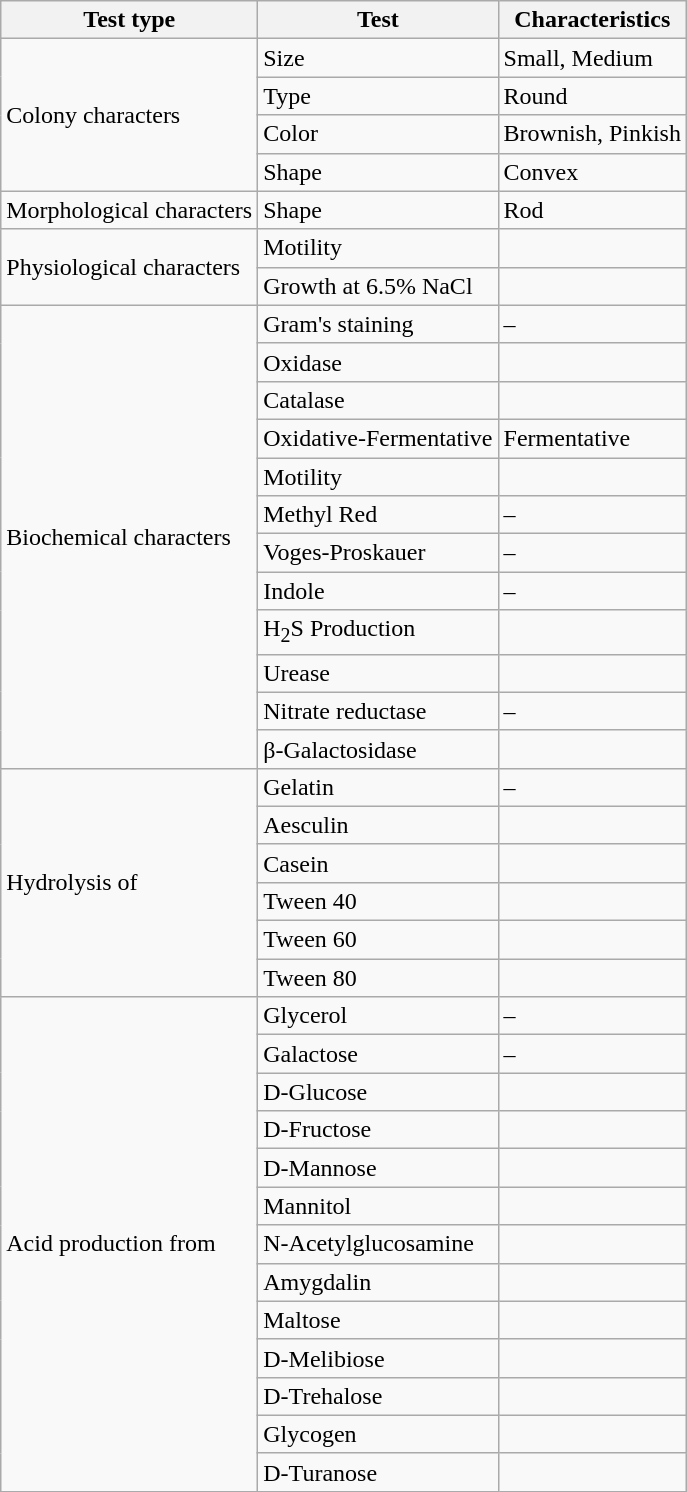<table class="wikitable">
<tr>
<th>Test type</th>
<th>Test</th>
<th>Characteristics</th>
</tr>
<tr>
<td rowspan="4">Colony  characters</td>
<td>Size</td>
<td>Small, Medium</td>
</tr>
<tr>
<td>Type</td>
<td>Round</td>
</tr>
<tr>
<td>Color</td>
<td>Brownish,  Pinkish</td>
</tr>
<tr>
<td>Shape</td>
<td>Convex</td>
</tr>
<tr>
<td>Morphological  characters</td>
<td>Shape</td>
<td>Rod</td>
</tr>
<tr>
<td rowspan="2">Physiological  characters</td>
<td>Motility</td>
<td></td>
</tr>
<tr>
<td>Growth  at 6.5% NaCl</td>
<td></td>
</tr>
<tr>
<td rowspan="12">Biochemical  characters</td>
<td>Gram's staining</td>
<td>–</td>
</tr>
<tr>
<td>Oxidase</td>
<td></td>
</tr>
<tr>
<td>Catalase</td>
<td></td>
</tr>
<tr>
<td>Oxidative-Fermentative</td>
<td>Fermentative</td>
</tr>
<tr>
<td>Motility</td>
<td></td>
</tr>
<tr>
<td>Methyl Red</td>
<td>–</td>
</tr>
<tr>
<td>Voges-Proskauer</td>
<td>–</td>
</tr>
<tr>
<td>Indole</td>
<td>–</td>
</tr>
<tr>
<td>H<sub>2</sub>S Production</td>
<td></td>
</tr>
<tr>
<td>Urease</td>
<td></td>
</tr>
<tr>
<td>Nitrate reductase</td>
<td>–</td>
</tr>
<tr>
<td>β-Galactosidase</td>
<td></td>
</tr>
<tr>
<td rowspan="6">Hydrolysis  of</td>
<td>Gelatin</td>
<td>–</td>
</tr>
<tr>
<td>Aesculin</td>
<td></td>
</tr>
<tr>
<td>Casein</td>
<td></td>
</tr>
<tr>
<td>Tween 40</td>
<td></td>
</tr>
<tr>
<td>Tween 60</td>
<td></td>
</tr>
<tr>
<td>Tween 80</td>
<td></td>
</tr>
<tr>
<td rowspan="13">Acid  production from</td>
<td>Glycerol</td>
<td>–</td>
</tr>
<tr>
<td>Galactose</td>
<td>–</td>
</tr>
<tr>
<td>D-Glucose</td>
<td></td>
</tr>
<tr>
<td>D-Fructose</td>
<td></td>
</tr>
<tr>
<td>D-Mannose</td>
<td></td>
</tr>
<tr>
<td>Mannitol</td>
<td></td>
</tr>
<tr>
<td>N-Acetylglucosamine</td>
<td></td>
</tr>
<tr>
<td>Amygdalin</td>
<td></td>
</tr>
<tr>
<td>Maltose</td>
<td></td>
</tr>
<tr>
<td>D-Melibiose</td>
<td></td>
</tr>
<tr>
<td>D-Trehalose</td>
<td></td>
</tr>
<tr>
<td>Glycogen</td>
<td></td>
</tr>
<tr>
<td>D-Turanose</td>
<td></td>
</tr>
</table>
